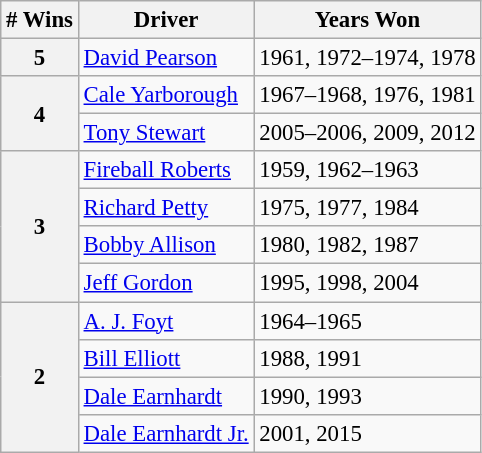<table class="wikitable" style="font-size: 95%;">
<tr>
<th># Wins</th>
<th>Driver</th>
<th>Years Won</th>
</tr>
<tr>
<th>5</th>
<td><a href='#'>David Pearson</a></td>
<td>1961, 1972–1974, 1978</td>
</tr>
<tr>
<th rowspan="2">4</th>
<td><a href='#'>Cale Yarborough</a></td>
<td>1967–1968, 1976, 1981</td>
</tr>
<tr>
<td><a href='#'>Tony Stewart</a></td>
<td>2005–2006, 2009, 2012</td>
</tr>
<tr>
<th rowspan="4">3</th>
<td><a href='#'>Fireball Roberts</a></td>
<td>1959, 1962–1963</td>
</tr>
<tr>
<td><a href='#'>Richard Petty</a></td>
<td>1975, 1977, 1984</td>
</tr>
<tr>
<td><a href='#'>Bobby Allison</a></td>
<td>1980, 1982, 1987</td>
</tr>
<tr>
<td><a href='#'>Jeff Gordon</a></td>
<td>1995, 1998, 2004</td>
</tr>
<tr>
<th rowspan="4">2</th>
<td><a href='#'>A. J. Foyt</a></td>
<td>1964–1965</td>
</tr>
<tr>
<td><a href='#'>Bill Elliott</a></td>
<td>1988, 1991</td>
</tr>
<tr>
<td><a href='#'>Dale Earnhardt</a></td>
<td>1990, 1993</td>
</tr>
<tr>
<td><a href='#'>Dale Earnhardt Jr.</a></td>
<td>2001, 2015</td>
</tr>
</table>
